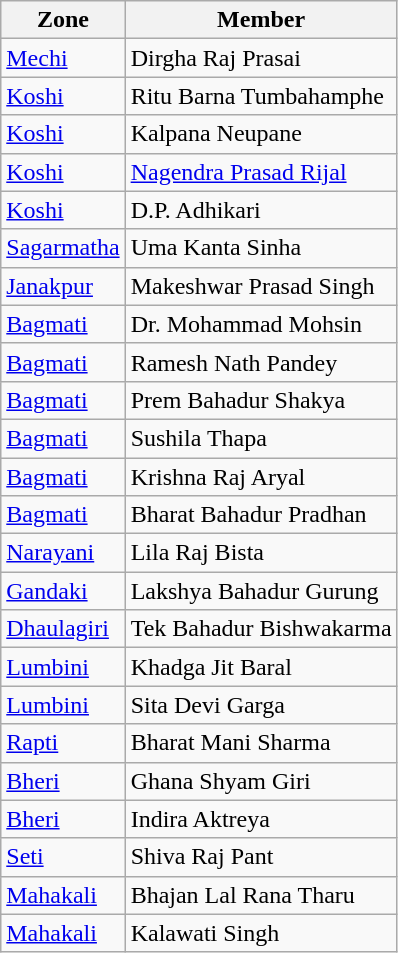<table class="wikitable">
<tr>
<th>Zone</th>
<th>Member</th>
</tr>
<tr>
<td><a href='#'>Mechi</a></td>
<td>Dirgha Raj Prasai</td>
</tr>
<tr>
<td><a href='#'>Koshi</a></td>
<td>Ritu Barna Tumbahamphe</td>
</tr>
<tr>
<td><a href='#'>Koshi</a></td>
<td>Kalpana Neupane</td>
</tr>
<tr>
<td><a href='#'>Koshi</a></td>
<td><a href='#'>Nagendra Prasad Rijal</a></td>
</tr>
<tr>
<td><a href='#'>Koshi</a></td>
<td>D.P. Adhikari</td>
</tr>
<tr>
<td><a href='#'>Sagarmatha</a></td>
<td>Uma Kanta Sinha</td>
</tr>
<tr>
<td><a href='#'>Janakpur</a></td>
<td>Makeshwar Prasad Singh</td>
</tr>
<tr>
<td><a href='#'>Bagmati</a></td>
<td>Dr. Mohammad Mohsin</td>
</tr>
<tr>
<td><a href='#'>Bagmati</a></td>
<td>Ramesh Nath Pandey</td>
</tr>
<tr>
<td><a href='#'>Bagmati</a></td>
<td>Prem Bahadur Shakya</td>
</tr>
<tr>
<td><a href='#'>Bagmati</a></td>
<td>Sushila Thapa</td>
</tr>
<tr>
<td><a href='#'>Bagmati</a></td>
<td>Krishna Raj Aryal</td>
</tr>
<tr>
<td><a href='#'>Bagmati</a></td>
<td>Bharat Bahadur Pradhan</td>
</tr>
<tr>
<td><a href='#'>Narayani</a></td>
<td>Lila Raj Bista</td>
</tr>
<tr>
<td><a href='#'>Gandaki</a></td>
<td>Lakshya Bahadur Gurung</td>
</tr>
<tr>
<td><a href='#'>Dhaulagiri</a></td>
<td>Tek Bahadur Bishwakarma</td>
</tr>
<tr>
<td><a href='#'>Lumbini</a></td>
<td>Khadga Jit Baral</td>
</tr>
<tr>
<td><a href='#'>Lumbini</a></td>
<td>Sita Devi Garga</td>
</tr>
<tr>
<td><a href='#'>Rapti</a></td>
<td>Bharat Mani Sharma</td>
</tr>
<tr>
<td><a href='#'>Bheri</a></td>
<td>Ghana Shyam Giri</td>
</tr>
<tr>
<td><a href='#'>Bheri</a></td>
<td>Indira Aktreya</td>
</tr>
<tr>
<td><a href='#'>Seti</a></td>
<td>Shiva Raj Pant</td>
</tr>
<tr>
<td><a href='#'>Mahakali</a></td>
<td>Bhajan Lal Rana Tharu</td>
</tr>
<tr>
<td><a href='#'>Mahakali</a></td>
<td>Kalawati Singh</td>
</tr>
</table>
